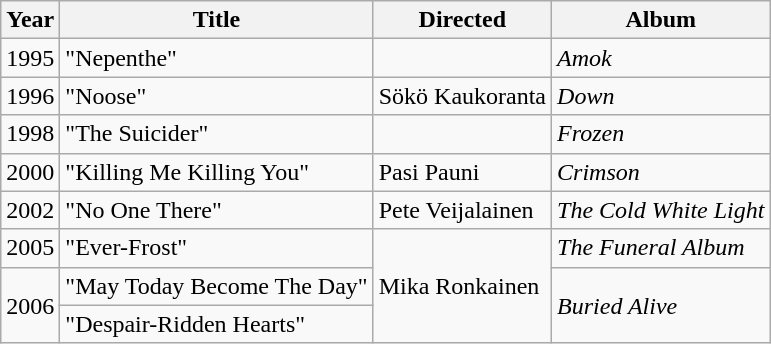<table class="wikitable">
<tr>
<th>Year</th>
<th>Title</th>
<th>Directed</th>
<th>Album</th>
</tr>
<tr>
<td>1995</td>
<td>"Nepenthe"</td>
<td></td>
<td><em>Amok</em></td>
</tr>
<tr>
<td>1996</td>
<td>"Noose"</td>
<td>Sökö Kaukoranta</td>
<td><em>Down</em></td>
</tr>
<tr>
<td>1998</td>
<td>"The Suicider"</td>
<td></td>
<td><em>Frozen</em></td>
</tr>
<tr>
<td>2000</td>
<td>"Killing Me Killing You"</td>
<td>Pasi Pauni</td>
<td><em>Crimson</em></td>
</tr>
<tr>
<td>2002</td>
<td>"No One There"</td>
<td>Pete Veijalainen</td>
<td><em>The Cold White Light</em></td>
</tr>
<tr>
<td>2005</td>
<td>"Ever-Frost"</td>
<td rowspan=3>Mika Ronkainen</td>
<td><em>The Funeral Album</em></td>
</tr>
<tr>
<td rowspan=2>2006</td>
<td>"May Today Become The Day"</td>
<td rowspan=2><em>Buried Alive</em></td>
</tr>
<tr>
<td>"Despair-Ridden Hearts"</td>
</tr>
</table>
